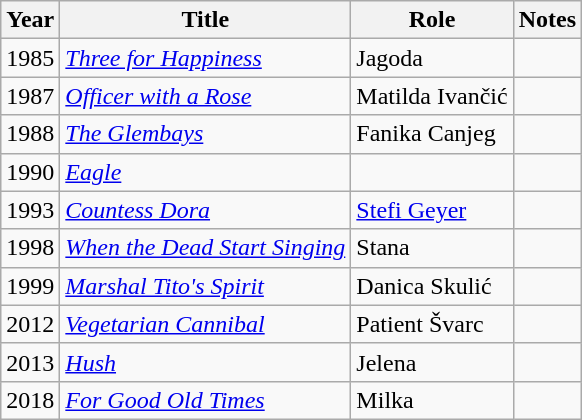<table class="wikitable sortable">
<tr>
<th>Year</th>
<th>Title</th>
<th>Role</th>
<th class="unsortable">Notes</th>
</tr>
<tr>
<td>1985</td>
<td><em><a href='#'>Three for Happiness</a></em></td>
<td>Jagoda</td>
<td></td>
</tr>
<tr>
<td>1987</td>
<td><em><a href='#'>Officer with a Rose</a></em></td>
<td>Matilda Ivančić</td>
<td></td>
</tr>
<tr>
<td>1988</td>
<td><em><a href='#'>The Glembays</a></em></td>
<td>Fanika Canjeg</td>
<td></td>
</tr>
<tr>
<td>1990</td>
<td><em><a href='#'>Eagle</a></em></td>
<td></td>
<td></td>
</tr>
<tr>
<td>1993</td>
<td><em><a href='#'>Countess Dora</a></em></td>
<td><a href='#'>Stefi Geyer</a></td>
<td></td>
</tr>
<tr>
<td>1998</td>
<td><em><a href='#'>When the Dead Start Singing</a></em></td>
<td>Stana</td>
<td></td>
</tr>
<tr>
<td>1999</td>
<td><em><a href='#'>Marshal Tito's Spirit</a></em></td>
<td>Danica Skulić</td>
<td></td>
</tr>
<tr>
<td>2012</td>
<td><em><a href='#'>Vegetarian Cannibal</a></em></td>
<td>Patient Švarc</td>
<td></td>
</tr>
<tr>
<td>2013</td>
<td><em><a href='#'>Hush</a></em></td>
<td>Jelena</td>
<td></td>
</tr>
<tr>
<td>2018</td>
<td><em><a href='#'>For Good Old Times</a></em></td>
<td>Milka</td>
<td></td>
</tr>
</table>
